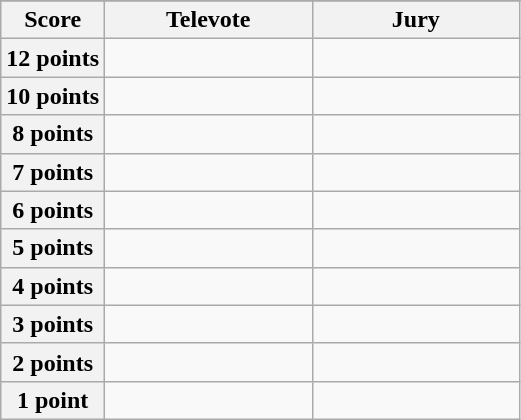<table class="wikitable">
<tr>
</tr>
<tr>
<th scope="col" width="20%">Score</th>
<th scope="col" width="40%">Televote</th>
<th scope="col" width="40%">Jury</th>
</tr>
<tr>
<th scope="row">12 points</th>
<td></td>
<td></td>
</tr>
<tr>
<th scope="row">10 points</th>
<td></td>
<td></td>
</tr>
<tr>
<th scope="row">8 points</th>
<td></td>
<td></td>
</tr>
<tr>
<th scope="row">7 points</th>
<td></td>
<td></td>
</tr>
<tr>
<th scope="row">6 points</th>
<td></td>
<td></td>
</tr>
<tr>
<th scope="row">5 points</th>
<td></td>
<td></td>
</tr>
<tr>
<th scope="row">4 points</th>
<td></td>
<td></td>
</tr>
<tr>
<th scope="row">3 points</th>
<td></td>
<td></td>
</tr>
<tr>
<th scope="row">2 points</th>
<td></td>
<td></td>
</tr>
<tr>
<th scope="row">1 point</th>
<td></td>
<td></td>
</tr>
</table>
